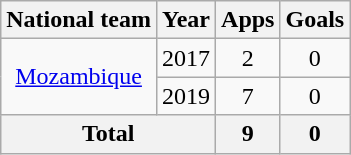<table class="wikitable" style="text-align:center">
<tr>
<th>National team</th>
<th>Year</th>
<th>Apps</th>
<th>Goals</th>
</tr>
<tr>
<td rowspan="2"><a href='#'>Mozambique</a></td>
<td>2017</td>
<td>2</td>
<td>0</td>
</tr>
<tr>
<td>2019</td>
<td>7</td>
<td>0</td>
</tr>
<tr>
<th colspan=2>Total</th>
<th>9</th>
<th>0</th>
</tr>
</table>
